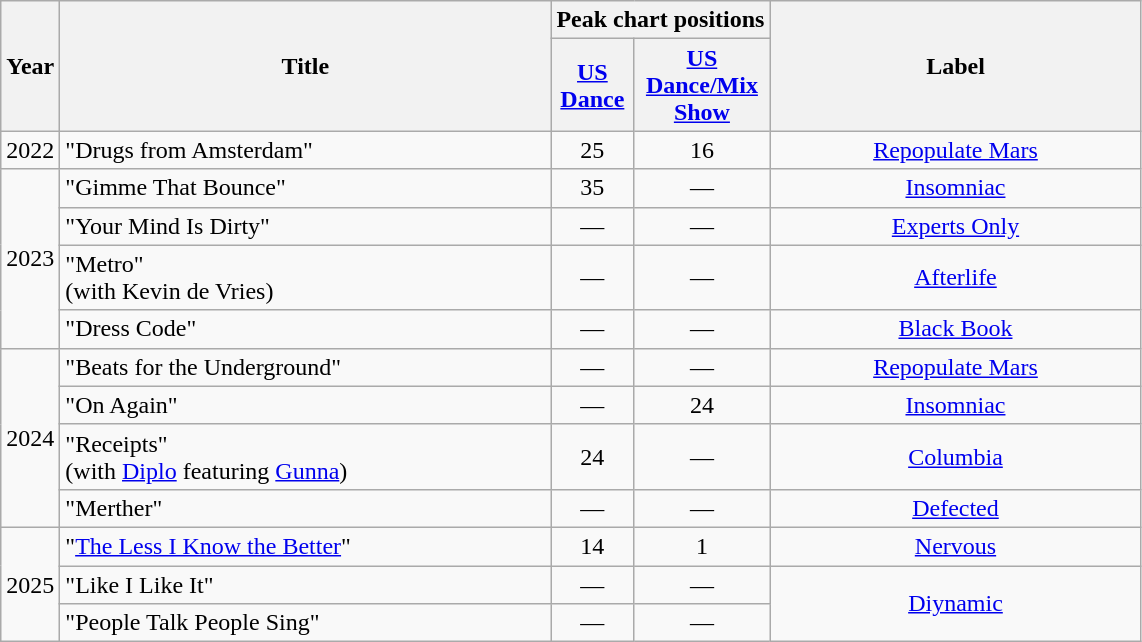<table class="wikitable plainrowheaders" style="text-align:center;">
<tr>
<th rowspan="2" scope="col">Year</th>
<th rowspan="2" scope="col" style="width:20em;">Title</th>
<th colspan="2">Peak chart positions</th>
<th rowspan="2" scope="col" style="width:15em;">Label</th>
</tr>
<tr>
<th><a href='#'>US<br>Dance</a><br></th>
<th><a href='#'>US<br>Dance/Mix<br>Show</a><br></th>
</tr>
<tr>
<td>2022</td>
<td style="text-align:left;">"Drugs from Amsterdam"</td>
<td>25</td>
<td>16</td>
<td><a href='#'>Repopulate Mars</a></td>
</tr>
<tr>
<td rowspan="4">2023</td>
<td style="text-align:left;">"Gimme That Bounce"</td>
<td>35</td>
<td>—</td>
<td><a href='#'>Insomniac</a></td>
</tr>
<tr>
<td style="text-align:left;">"Your Mind Is Dirty"</td>
<td>—</td>
<td>—</td>
<td><a href='#'>Experts Only</a></td>
</tr>
<tr>
<td style="text-align:left;">"Metro"<br><span>(with Kevin de Vries)</span></td>
<td>—</td>
<td>—</td>
<td><a href='#'>Afterlife</a></td>
</tr>
<tr>
<td style="text-align:left;">"Dress Code"</td>
<td>—</td>
<td>—</td>
<td><a href='#'>Black Book</a></td>
</tr>
<tr>
<td rowspan="4">2024</td>
<td style="text-align:left;">"Beats for the Underground"</td>
<td>—</td>
<td>—</td>
<td><a href='#'>Repopulate Mars</a></td>
</tr>
<tr>
<td style="text-align:left;">"On Again"</td>
<td>—</td>
<td>24</td>
<td><a href='#'>Insomniac</a></td>
</tr>
<tr>
<td style="text-align:left;">"Receipts"<br><span>(with <a href='#'>Diplo</a> featuring <a href='#'>Gunna</a>)</span></td>
<td>24</td>
<td>—</td>
<td><a href='#'>Columbia</a></td>
</tr>
<tr>
<td style="text-align:left;">"Merther"</td>
<td>—</td>
<td>—</td>
<td><a href='#'>Defected</a></td>
</tr>
<tr>
<td rowspan="3">2025</td>
<td style="text-align:left;">"<a href='#'>The Less I Know the Better</a>"</td>
<td>14</td>
<td>1</td>
<td><a href='#'>Nervous</a></td>
</tr>
<tr>
<td style="text-align: left;">"Like I Like It"</td>
<td>—</td>
<td>—</td>
<td rowspan="2"><a href='#'>Diynamic</a></td>
</tr>
<tr>
<td style="text-align: left;">"People Talk People Sing"</td>
<td>—</td>
<td>—</td>
</tr>
</table>
